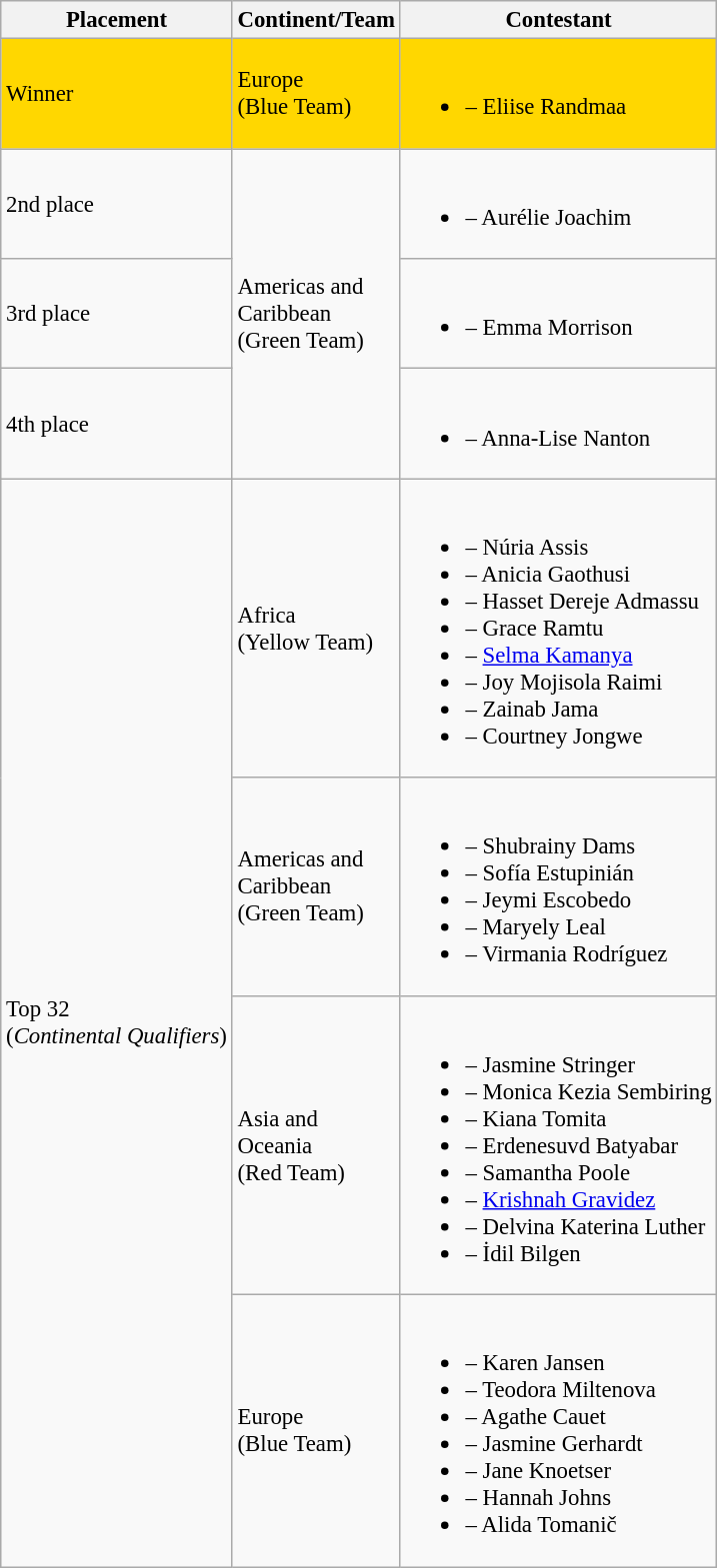<table class="wikitable sortable" style="font-size:95%;">
<tr>
<th>Placement</th>
<th style="width:80px;">Continent/Team</th>
<th>Contestant</th>
</tr>
<tr style="background:gold;">
<td>Winner</td>
<td>Europe<br>(Blue Team)</td>
<td><br><ul><li> – Eliise Randmaa</li></ul></td>
</tr>
<tr>
<td>2nd place</td>
<td rowspan=3>Americas and Caribbean<br>(Green Team)</td>
<td><br><ul><li> – Aurélie Joachim</li></ul></td>
</tr>
<tr>
<td>3rd place</td>
<td><br><ul><li> – Emma Morrison</li></ul></td>
</tr>
<tr>
<td>4th place</td>
<td><br><ul><li> – Anna-Lise Nanton</li></ul></td>
</tr>
<tr>
<td rowspan="4">Top 32<br>(<em>Continental Qualifiers</em>)</td>
<td style="vertical-align:middle;">Africa<br>(Yellow Team)</td>
<td><br><ul><li> – Núria Assis</li><li> – Anicia Gaothusi</li><li> – Hasset Dereje Admassu</li><li> – Grace Ramtu</li><li> – <a href='#'>Selma Kamanya</a></li><li> – Joy Mojisola Raimi</li><li> – Zainab Jama</li><li> – Courtney Jongwe</li></ul></td>
</tr>
<tr>
<td style="vertical-align:middle;">Americas and Caribbean<br>(Green Team)</td>
<td><br><ul><li> – Shubrainy Dams</li><li> – Sofía Estupinián</li><li> – Jeymi Escobedo</li><li> – Maryely Leal</li><li> – Virmania Rodríguez</li></ul></td>
</tr>
<tr>
<td style="vertical-align:middle;">Asia and Oceania<br>(Red Team)</td>
<td><br><ul><li> – Jasmine Stringer</li><li> – Monica Kezia Sembiring</li><li> – Kiana Tomita</li><li> – Erdenesuvd Batyabar</li><li> – Samantha Poole</li><li> – <a href='#'>Krishnah Gravidez</a></li><li> – Delvina Katerina Luther</li><li> – İdil Bilgen</li></ul></td>
</tr>
<tr>
<td style="vertical-align:middle;">Europe<br>(Blue Team)</td>
<td><br><ul><li> – Karen Jansen</li><li> – Teodora Miltenova</li><li> – Agathe Cauet</li><li> – Jasmine Gerhardt</li><li> – Jane Knoetser</li><li> – Hannah Johns</li><li> – Alida Tomanič</li></ul></td>
</tr>
</table>
